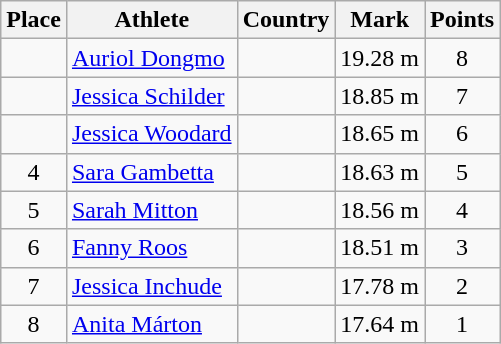<table class="wikitable">
<tr>
<th>Place</th>
<th>Athlete</th>
<th>Country</th>
<th>Mark</th>
<th>Points</th>
</tr>
<tr>
<td align=center></td>
<td><a href='#'>Auriol Dongmo</a></td>
<td></td>
<td>19.28 m</td>
<td align=center>8</td>
</tr>
<tr>
<td align=center></td>
<td><a href='#'>Jessica Schilder</a></td>
<td></td>
<td>18.85 m</td>
<td align=center>7</td>
</tr>
<tr>
<td align=center></td>
<td><a href='#'>Jessica Woodard</a></td>
<td></td>
<td>18.65 m</td>
<td align=center>6</td>
</tr>
<tr>
<td align=center>4</td>
<td><a href='#'>Sara Gambetta</a></td>
<td></td>
<td>18.63 m</td>
<td align=center>5</td>
</tr>
<tr>
<td align=center>5</td>
<td><a href='#'>Sarah Mitton</a></td>
<td></td>
<td>18.56 m</td>
<td align=center>4</td>
</tr>
<tr>
<td align=center>6</td>
<td><a href='#'>Fanny Roos</a></td>
<td></td>
<td>18.51 m</td>
<td align=center>3</td>
</tr>
<tr>
<td align=center>7</td>
<td><a href='#'>Jessica Inchude</a></td>
<td></td>
<td>17.78 m</td>
<td align=center>2</td>
</tr>
<tr>
<td align=center>8</td>
<td><a href='#'>Anita Márton</a></td>
<td></td>
<td>17.64 m</td>
<td align=center>1</td>
</tr>
</table>
